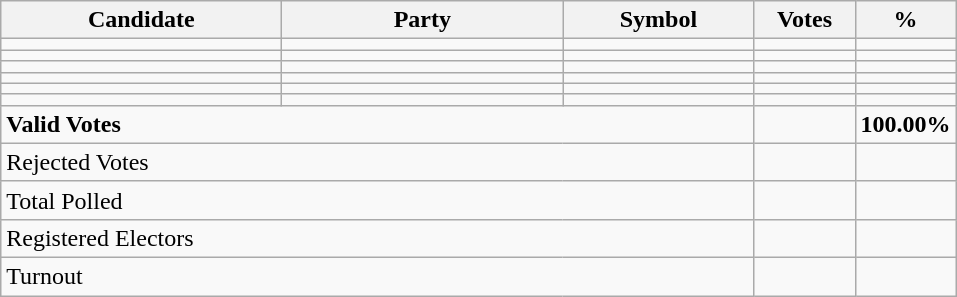<table class="wikitable" border="1" style="text-align:right;">
<tr>
<th align=left width="180">Candidate</th>
<th align=left width="180">Party</th>
<th align=left width="120">Symbol</th>
<th align=left width="60">Votes</th>
<th align=left width="60">%</th>
</tr>
<tr>
<td align=left></td>
<td align=left></td>
<td></td>
<td></td>
<td></td>
</tr>
<tr>
<td align=left></td>
<td align=left></td>
<td></td>
<td></td>
<td></td>
</tr>
<tr>
<td align=left></td>
<td align=left></td>
<td></td>
<td></td>
<td></td>
</tr>
<tr>
<td align=left></td>
<td align=left></td>
<td></td>
<td></td>
<td></td>
</tr>
<tr>
<td align=left></td>
<td align=left></td>
<td></td>
<td></td>
<td></td>
</tr>
<tr>
<td align=left></td>
<td align=left></td>
<td></td>
<td></td>
<td></td>
</tr>
<tr>
<td align=left colspan=3><strong>Valid Votes</strong></td>
<td><strong> </strong></td>
<td><strong>100.00%</strong></td>
</tr>
<tr>
<td align=left colspan=3>Rejected Votes</td>
<td></td>
<td></td>
</tr>
<tr>
<td align=left colspan=3>Total Polled</td>
<td></td>
<td></td>
</tr>
<tr>
<td align=left colspan=3>Registered Electors</td>
<td></td>
<td></td>
</tr>
<tr>
<td align=left colspan=3>Turnout</td>
<td></td>
</tr>
</table>
